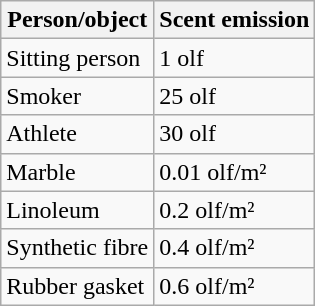<table class="wikitable">
<tr>
<th>Person/object</th>
<th>Scent emission</th>
</tr>
<tr>
<td>Sitting person</td>
<td>1 olf</td>
</tr>
<tr>
<td>Smoker</td>
<td>25 olf</td>
</tr>
<tr>
<td>Athlete</td>
<td>30 olf</td>
</tr>
<tr>
<td>Marble</td>
<td>0.01 olf/m²</td>
</tr>
<tr>
<td>Linoleum</td>
<td>0.2 olf/m²</td>
</tr>
<tr>
<td>Synthetic fibre</td>
<td>0.4 olf/m²</td>
</tr>
<tr>
<td>Rubber gasket</td>
<td>0.6 olf/m²</td>
</tr>
</table>
